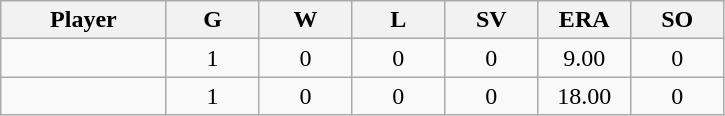<table class="wikitable sortable">
<tr>
<th bgcolor="#DDDDFF" width="16%">Player</th>
<th bgcolor="#DDDDFF" width="9%">G</th>
<th bgcolor="#DDDDFF" width="9%">W</th>
<th bgcolor="#DDDDFF" width="9%">L</th>
<th bgcolor="#DDDDFF" width="9%">SV</th>
<th bgcolor="#DDDDFF" width="9%">ERA</th>
<th bgcolor="#DDDDFF" width="9%">SO</th>
</tr>
<tr align="center">
<td></td>
<td>1</td>
<td>0</td>
<td>0</td>
<td>0</td>
<td>9.00</td>
<td>0</td>
</tr>
<tr align="center">
<td></td>
<td>1</td>
<td>0</td>
<td>0</td>
<td>0</td>
<td>18.00</td>
<td>0</td>
</tr>
</table>
